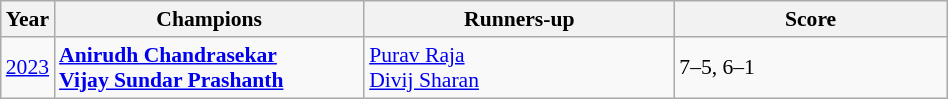<table class="wikitable" style="font-size:90%">
<tr>
<th>Year</th>
<th width="200">Champions</th>
<th width="200">Runners-up</th>
<th width="175">Score</th>
</tr>
<tr>
<td><a href='#'>2023</a></td>
<td> <strong><a href='#'>Anirudh Chandrasekar</a></strong><br> <strong><a href='#'>Vijay Sundar Prashanth</a></strong></td>
<td> <a href='#'>Purav Raja</a><br> <a href='#'>Divij Sharan</a></td>
<td>7–5, 6–1</td>
</tr>
</table>
